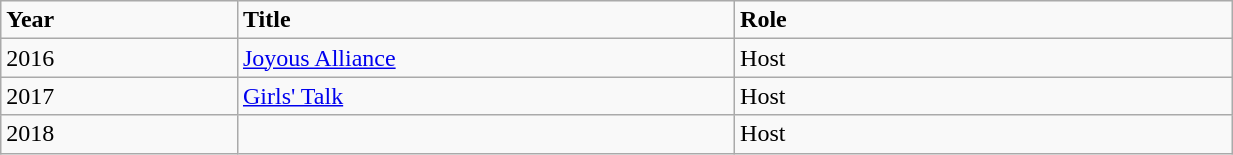<table class="wikitable" width="65%">
<tr>
<td style="width:10%"><strong>Year</strong></td>
<td style="width:21%"><strong>Title</strong></td>
<td style="width:21%"><strong>Role</strong></td>
</tr>
<tr>
<td>2016</td>
<td><a href='#'>Joyous Alliance</a></td>
<td>Host</td>
</tr>
<tr>
<td>2017</td>
<td><a href='#'>Girls' Talk</a></td>
<td>Host</td>
</tr>
<tr>
<td>2018</td>
<td></td>
<td>Host</td>
</tr>
</table>
